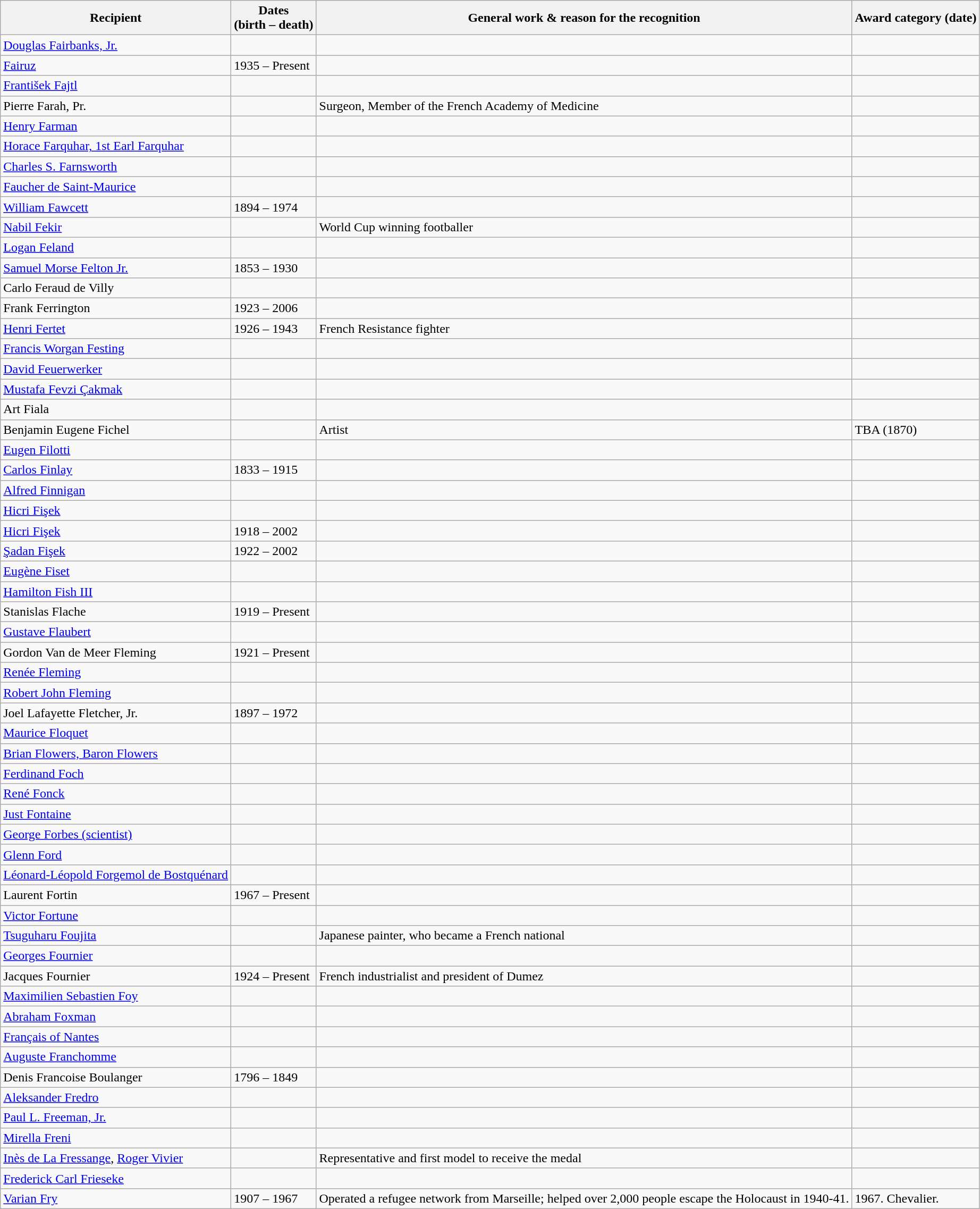<table class="wikitable sortable static-row-numbers"|>
<tr>
<th>Recipient</th>
<th style="white-space: nowrap;">Dates<br>(birth – death)</th>
<th>General work & reason for the recognition</th>
<th style="white-space: nowrap">Award category (date)</th>
</tr>
<tr>
<td><a href='#'>Douglas Fairbanks, Jr.</a></td>
<td></td>
<td></td>
<td style="white-space: nowrap; text-align:left"></td>
</tr>
<tr>
<td><a href='#'>Fairuz</a></td>
<td>1935 – Present</td>
<td></td>
<td style="white-space: nowrap; text-align:left"></td>
</tr>
<tr>
<td><a href='#'>František Fajtl</a></td>
<td></td>
<td></td>
<td style="white-space: nowrap; text-align:left"></td>
</tr>
<tr>
<td>Pierre Farah, Pr.</td>
<td></td>
<td>Surgeon, Member of the French Academy of Medicine</td>
<td style="white-space: nowrap; text-align:left"></td>
</tr>
<tr>
<td><a href='#'>Henry Farman</a></td>
<td></td>
<td></td>
<td style="white-space: nowrap; text-align:left"></td>
</tr>
<tr>
<td><a href='#'>Horace Farquhar, 1st Earl Farquhar</a></td>
<td></td>
<td></td>
<td style="white-space: nowrap; text-align:left"></td>
</tr>
<tr>
<td><a href='#'>Charles S. Farnsworth</a></td>
<td></td>
<td></td>
<td style="white-space: nowrap; text-align:left"></td>
</tr>
<tr>
<td><a href='#'>Faucher de Saint-Maurice</a></td>
<td></td>
<td></td>
<td style="white-space: nowrap; text-align:left"></td>
</tr>
<tr>
<td><a href='#'>William Fawcett</a></td>
<td>1894 – 1974</td>
<td></td>
<td style="white-space: nowrap; text-align:left"></td>
</tr>
<tr>
<td><a href='#'>Nabil Fekir</a></td>
<td></td>
<td>World Cup winning footballer</td>
<td style="white-space: nowrap; text-align:left"></td>
</tr>
<tr>
<td><a href='#'>Logan Feland</a></td>
<td></td>
<td></td>
<td style="white-space: nowrap; text-align:left"></td>
</tr>
<tr>
<td><a href='#'>Samuel Morse Felton Jr.</a></td>
<td>1853 – 1930</td>
<td></td>
<td style="white-space: nowrap; text-align:left"></td>
</tr>
<tr>
<td>Carlo Feraud de Villy</td>
<td></td>
<td></td>
<td style="white-space: nowrap; text-align:left"></td>
</tr>
<tr>
<td>Frank Ferrington</td>
<td>1923 – 2006</td>
<td></td>
<td style="white-space: nowrap; text-align:left"></td>
</tr>
<tr>
<td><a href='#'>Henri Fertet</a></td>
<td>1926 – 1943</td>
<td>French Resistance fighter</td>
<td style="white-space: nowrap; text-align:left"></td>
</tr>
<tr>
<td><a href='#'>Francis Worgan Festing</a></td>
<td></td>
<td></td>
<td style="white-space: nowrap; text-align:left"></td>
</tr>
<tr>
<td><a href='#'>David Feuerwerker</a></td>
<td></td>
<td></td>
<td style="white-space: nowrap; text-align:left"></td>
</tr>
<tr>
<td><a href='#'>Mustafa Fevzi Çakmak</a></td>
<td></td>
<td></td>
<td style="white-space: nowrap; text-align:left"></td>
</tr>
<tr>
<td>Art Fiala</td>
<td></td>
<td></td>
<td style="white-space: nowrap; text-align:left"></td>
</tr>
<tr>
<td>Benjamin Eugene Fichel</td>
<td></td>
<td>Artist</td>
<td style="white-space: nowrap; text-align:left">TBA (1870)</td>
</tr>
<tr>
<td><a href='#'>Eugen Filotti</a></td>
<td></td>
<td></td>
<td style="white-space: nowrap; text-align:left"></td>
</tr>
<tr>
<td><a href='#'>Carlos Finlay</a></td>
<td>1833 – 1915</td>
<td></td>
<td style="white-space: nowrap; text-align:left"></td>
</tr>
<tr>
<td><a href='#'>Alfred Finnigan</a></td>
<td></td>
<td></td>
<td style="white-space: nowrap; text-align:left"></td>
</tr>
<tr>
<td><a href='#'>Hicri Fişek</a></td>
<td></td>
<td></td>
<td style="white-space: nowrap; text-align:left"></td>
</tr>
<tr>
<td><a href='#'>Hicri Fişek</a></td>
<td>1918 – 2002</td>
<td></td>
<td style="white-space: nowrap; text-align:left"></td>
</tr>
<tr>
<td><a href='#'>Şadan Fişek</a></td>
<td>1922 – 2002</td>
<td></td>
<td style="white-space: nowrap; text-align:left"></td>
</tr>
<tr>
<td><a href='#'>Eugène Fiset</a></td>
<td></td>
<td></td>
<td style="white-space: nowrap; text-align:left"></td>
</tr>
<tr>
<td><a href='#'>Hamilton Fish III</a></td>
<td></td>
<td></td>
<td style="white-space: nowrap; text-align:left"></td>
</tr>
<tr>
<td>Stanislas Flache</td>
<td>1919 – Present</td>
<td></td>
<td style="white-space: nowrap; text-align:left"></td>
</tr>
<tr>
<td><a href='#'>Gustave Flaubert</a></td>
<td></td>
<td></td>
<td style="white-space: nowrap; text-align:left"></td>
</tr>
<tr>
<td>Gordon Van de Meer Fleming</td>
<td>1921 – Present</td>
<td></td>
<td style="white-space: nowrap; text-align:left"></td>
</tr>
<tr>
<td><a href='#'>Renée Fleming</a></td>
<td></td>
<td></td>
<td style="white-space: nowrap; text-align:left"></td>
</tr>
<tr>
<td><a href='#'>Robert John Fleming</a></td>
<td></td>
<td></td>
<td style="white-space: nowrap; text-align:left"></td>
</tr>
<tr>
<td>Joel Lafayette Fletcher, Jr.</td>
<td>1897 – 1972</td>
<td></td>
<td style="white-space: nowrap; text-align:left"></td>
</tr>
<tr>
<td><a href='#'>Maurice Floquet</a></td>
<td></td>
<td></td>
<td style="white-space: nowrap; text-align:left"></td>
</tr>
<tr>
<td><a href='#'>Brian Flowers, Baron Flowers</a></td>
<td></td>
<td></td>
<td style="white-space: nowrap; text-align:left"></td>
</tr>
<tr>
<td><a href='#'>Ferdinand Foch</a></td>
<td></td>
<td></td>
<td style="white-space: nowrap; text-align:left"></td>
</tr>
<tr>
<td><a href='#'>René Fonck</a></td>
<td></td>
<td></td>
<td style="white-space: nowrap; text-align:left"></td>
</tr>
<tr>
<td><a href='#'>Just Fontaine</a></td>
<td></td>
<td></td>
<td style="white-space: nowrap; text-align:left"></td>
</tr>
<tr>
<td><a href='#'>George Forbes (scientist)</a></td>
<td></td>
<td></td>
<td style="white-space: nowrap; text-align:left"></td>
</tr>
<tr>
<td><a href='#'>Glenn Ford</a></td>
<td></td>
<td></td>
<td style="white-space: nowrap; text-align:left"></td>
</tr>
<tr>
<td><a href='#'>Léonard-Léopold Forgemol de Bostquénard</a></td>
<td></td>
<td></td>
<td style="white-space: nowrap; text-align:left"></td>
</tr>
<tr>
<td>Laurent Fortin</td>
<td>1967 – Present</td>
<td></td>
<td style="white-space: nowrap; text-align:left"></td>
</tr>
<tr>
<td><a href='#'>Victor Fortune</a></td>
<td></td>
<td></td>
<td style="white-space: nowrap; text-align:left"></td>
</tr>
<tr>
<td><a href='#'>Tsuguharu Foujita</a></td>
<td></td>
<td>Japanese painter, who became a French national</td>
<td style="white-space: nowrap; text-align:left"></td>
</tr>
<tr>
<td><a href='#'>Georges Fournier</a></td>
<td></td>
<td></td>
<td style="white-space: nowrap; text-align:left"></td>
</tr>
<tr>
<td>Jacques Fournier</td>
<td>1924 – Present</td>
<td>French industrialist and president of Dumez</td>
<td style="white-space: nowrap; text-align:left"></td>
</tr>
<tr>
<td><a href='#'>Maximilien Sebastien Foy</a></td>
<td></td>
<td></td>
<td style="white-space: nowrap; text-align:left"></td>
</tr>
<tr>
<td><a href='#'>Abraham Foxman</a></td>
<td></td>
<td></td>
<td style="white-space: nowrap; text-align:left"></td>
</tr>
<tr>
<td><a href='#'>Français of Nantes</a></td>
<td></td>
<td></td>
<td style="white-space: nowrap; text-align:left"></td>
</tr>
<tr>
<td><a href='#'>Auguste Franchomme</a></td>
<td></td>
<td></td>
<td style="white-space: nowrap; text-align:left"></td>
</tr>
<tr>
<td>Denis Francoise Boulanger</td>
<td>1796 – 1849</td>
<td></td>
<td style="white-space: nowrap; text-align:left"></td>
</tr>
<tr>
<td><a href='#'>Aleksander Fredro</a></td>
<td></td>
<td></td>
<td style="white-space: nowrap; text-align:left"></td>
</tr>
<tr>
<td><a href='#'>Paul L. Freeman, Jr.</a></td>
<td></td>
<td></td>
<td style="white-space: nowrap; text-align:left"></td>
</tr>
<tr>
<td><a href='#'>Mirella Freni</a></td>
<td></td>
<td></td>
<td style="white-space: nowrap; text-align:left"></td>
</tr>
<tr>
<td><a href='#'>Inès de La Fressange</a>, <a href='#'>Roger Vivier</a></td>
<td></td>
<td>Representative and first model to receive the medal</td>
<td style="white-space: nowrap; text-align:left"></td>
</tr>
<tr>
<td><a href='#'>Frederick Carl Frieseke</a></td>
<td></td>
<td></td>
<td style="white-space: nowrap; text-align:left"></td>
</tr>
<tr>
<td><a href='#'>Varian Fry</a></td>
<td>1907 – 1967</td>
<td>Operated a refugee network from Marseille; helped over 2,000 people escape the Holocaust in 1940-41.</td>
<td style="white-space: nowrap; text-align:left">1967. Chevalier.</td>
</tr>
</table>
